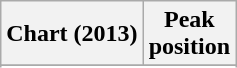<table class="wikitable sortable">
<tr>
<th>Chart (2013)</th>
<th>Peak<br>position</th>
</tr>
<tr>
</tr>
<tr>
</tr>
<tr>
</tr>
<tr>
</tr>
</table>
